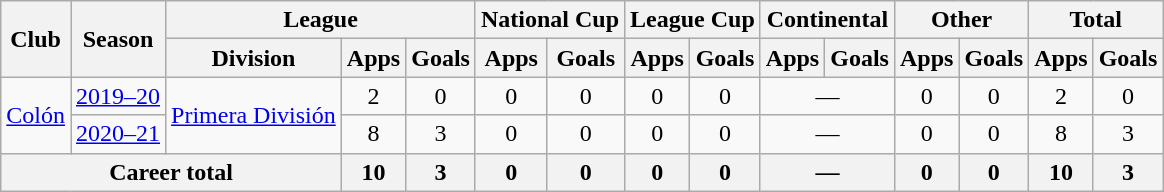<table class="wikitable" style="text-align:center">
<tr>
<th rowspan="2">Club</th>
<th rowspan="2">Season</th>
<th colspan="3">League</th>
<th colspan="2">National Cup</th>
<th colspan="2">League Cup</th>
<th colspan="2">Continental</th>
<th colspan="2">Other</th>
<th colspan="2">Total</th>
</tr>
<tr>
<th>Division</th>
<th>Apps</th>
<th>Goals</th>
<th>Apps</th>
<th>Goals</th>
<th>Apps</th>
<th>Goals</th>
<th>Apps</th>
<th>Goals</th>
<th>Apps</th>
<th>Goals</th>
<th>Apps</th>
<th>Goals</th>
</tr>
<tr>
<td rowspan="2"><a href='#'>Colón</a></td>
<td><a href='#'>2019–20</a></td>
<td rowspan="2"><a href='#'>Primera División</a></td>
<td>2</td>
<td>0</td>
<td>0</td>
<td>0</td>
<td>0</td>
<td>0</td>
<td colspan="2">—</td>
<td>0</td>
<td>0</td>
<td>2</td>
<td>0</td>
</tr>
<tr>
<td><a href='#'>2020–21</a></td>
<td>8</td>
<td>3</td>
<td>0</td>
<td>0</td>
<td>0</td>
<td>0</td>
<td colspan="2">—</td>
<td>0</td>
<td>0</td>
<td>8</td>
<td>3</td>
</tr>
<tr>
<th colspan="3">Career total</th>
<th>10</th>
<th>3</th>
<th>0</th>
<th>0</th>
<th>0</th>
<th>0</th>
<th colspan="2">—</th>
<th>0</th>
<th>0</th>
<th>10</th>
<th>3</th>
</tr>
</table>
